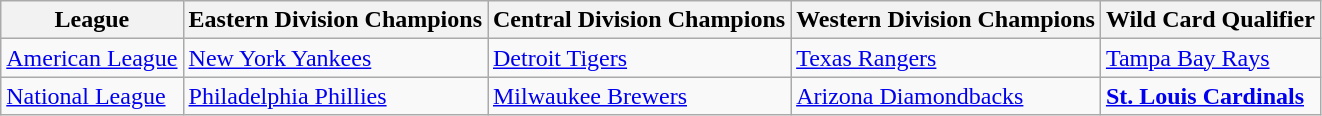<table class="wikitable">
<tr>
<th>League</th>
<th>Eastern Division Champions</th>
<th>Central Division Champions</th>
<th>Western Division Champions</th>
<th>Wild Card Qualifier</th>
</tr>
<tr>
<td><a href='#'>American League</a></td>
<td><a href='#'>New York Yankees</a></td>
<td><a href='#'>Detroit Tigers</a></td>
<td><a href='#'>Texas Rangers</a></td>
<td><a href='#'>Tampa Bay Rays</a></td>
</tr>
<tr>
<td><a href='#'>National League</a></td>
<td><a href='#'>Philadelphia Phillies</a></td>
<td><a href='#'>Milwaukee Brewers</a></td>
<td><a href='#'>Arizona Diamondbacks</a></td>
<td><strong><a href='#'>St. Louis Cardinals</a></strong></td>
</tr>
</table>
